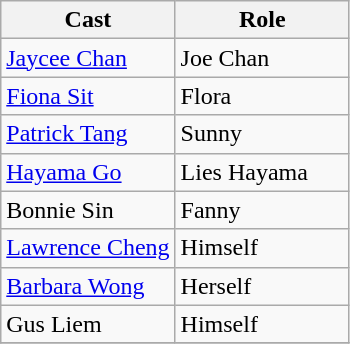<table class="wikitable">
<tr>
<th width=50%>Cast</th>
<th width=50%>Role</th>
</tr>
<tr>
<td><a href='#'>Jaycee Chan</a></td>
<td>Joe Chan</td>
</tr>
<tr>
<td><a href='#'>Fiona Sit</a></td>
<td>Flora</td>
</tr>
<tr>
<td><a href='#'>Patrick Tang</a></td>
<td>Sunny</td>
</tr>
<tr>
<td><a href='#'>Hayama Go</a></td>
<td>Lies Hayama</td>
</tr>
<tr>
<td>Bonnie Sin</td>
<td>Fanny</td>
</tr>
<tr>
<td><a href='#'>Lawrence Cheng</a></td>
<td>Himself</td>
</tr>
<tr>
<td><a href='#'>Barbara Wong</a></td>
<td>Herself</td>
</tr>
<tr>
<td>Gus Liem</td>
<td>Himself</td>
</tr>
<tr>
</tr>
</table>
